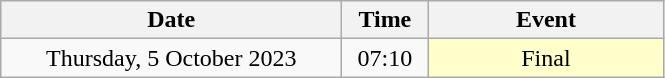<table class = "wikitable" style="text-align:center;">
<tr>
<th width=220>Date</th>
<th width=50>Time</th>
<th width=150>Event</th>
</tr>
<tr>
<td>Thursday, 5 October 2023</td>
<td>07:10</td>
<td bgcolor=ffffcc>Final</td>
</tr>
</table>
